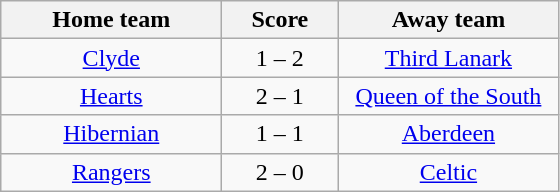<table class="wikitable" style="text-align: center">
<tr>
<th width=140>Home team</th>
<th width=70>Score</th>
<th width=140>Away team</th>
</tr>
<tr>
<td><a href='#'>Clyde</a></td>
<td>1 – 2</td>
<td><a href='#'>Third Lanark</a></td>
</tr>
<tr>
<td><a href='#'>Hearts</a></td>
<td>2 – 1</td>
<td><a href='#'>Queen of the South</a></td>
</tr>
<tr>
<td><a href='#'>Hibernian</a></td>
<td>1 – 1</td>
<td><a href='#'>Aberdeen</a></td>
</tr>
<tr>
<td><a href='#'>Rangers</a></td>
<td>2 – 0</td>
<td><a href='#'>Celtic</a></td>
</tr>
</table>
